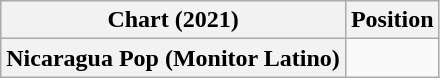<table class="wikitable plainrowheaders sortable" style="text-align:center">
<tr>
<th scope="col">Chart (2021)</th>
<th scope="col">Position</th>
</tr>
<tr>
<th scope="row">Nicaragua Pop (Monitor Latino)</th>
<td></td>
</tr>
</table>
